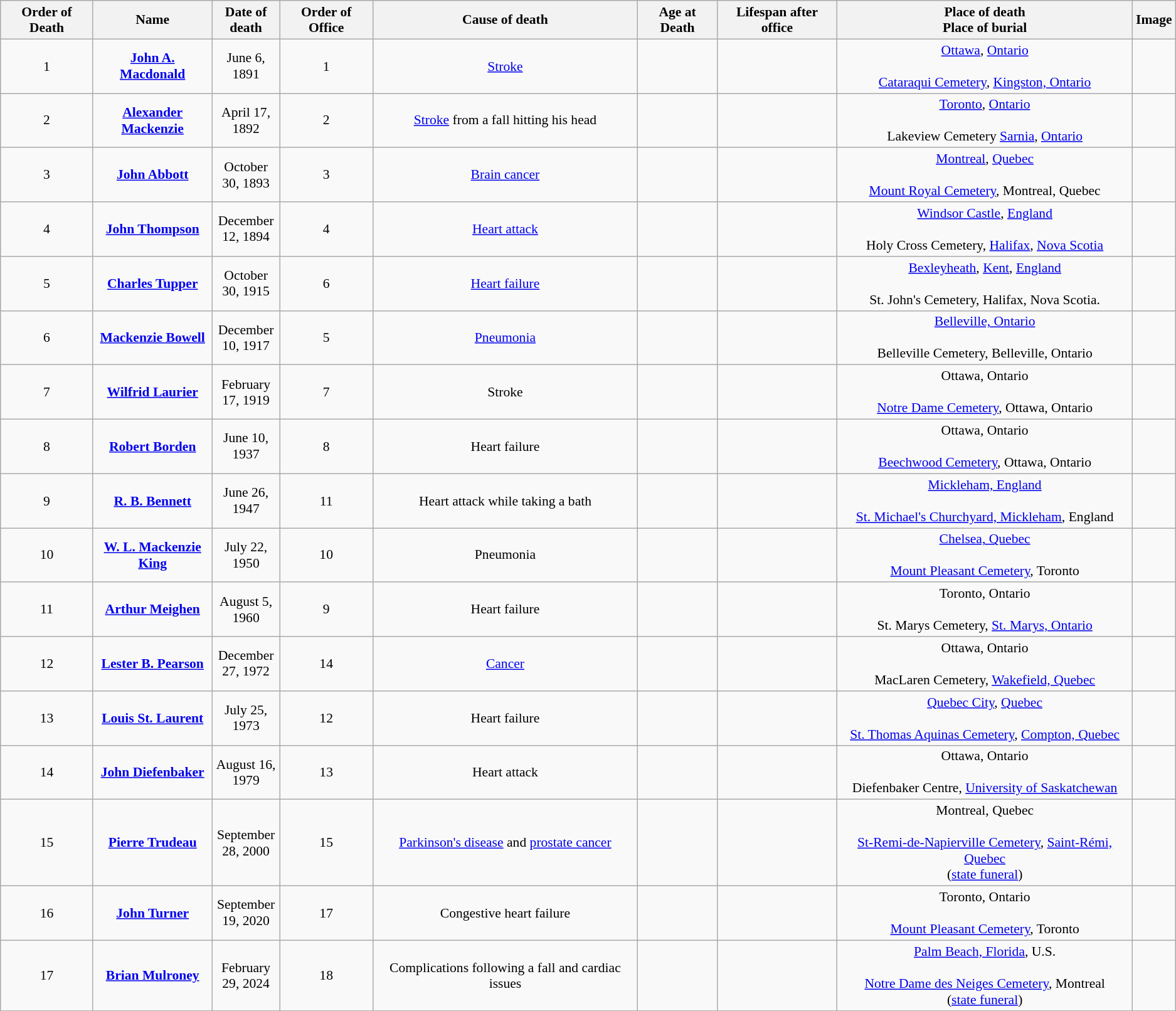<table class="wikitable sortable" style="text-align:center; font-size:90%;">
<tr>
<th>Order of Death</th>
<th width="120px">Name</th>
<th width="65px">Date of death</th>
<th>Order of Office</th>
<th class="unsortable">Cause of death</th>
<th>Age at Death</th>
<th class="sortable">Lifespan after office</th>
<th class="unsortable">Place of death<br>Place of burial</th>
<th>Image</th>
</tr>
<tr>
<td>1</td>
<td><strong><a href='#'>John A. Macdonald</a></strong></td>
<td>June 6, 1891</td>
<td>1</td>
<td><a href='#'>Stroke</a></td>
<td></td>
<td></td>
<td><a href='#'>Ottawa</a>, <a href='#'>Ontario</a><br><br><a href='#'>Cataraqui Cemetery</a>, <a href='#'>Kingston, Ontario</a></td>
<td></td>
</tr>
<tr>
<td>2</td>
<td><strong><a href='#'>Alexander Mackenzie</a></strong></td>
<td>April 17, 1892</td>
<td>2</td>
<td><a href='#'>Stroke</a> from a fall hitting his head</td>
<td></td>
<td></td>
<td><a href='#'>Toronto</a>, <a href='#'>Ontario</a><br><br>Lakeview Cemetery <a href='#'>Sarnia</a>, <a href='#'>Ontario</a></td>
<td></td>
</tr>
<tr>
<td>3</td>
<td><strong><a href='#'>John Abbott</a></strong></td>
<td>October 30, 1893</td>
<td>3</td>
<td><a href='#'>Brain cancer</a></td>
<td></td>
<td></td>
<td><a href='#'>Montreal</a>, <a href='#'>Quebec</a><br><br><a href='#'>Mount Royal Cemetery</a>, Montreal, Quebec</td>
<td></td>
</tr>
<tr>
<td>4</td>
<td><strong><a href='#'>John Thompson</a></strong></td>
<td>December 12, 1894</td>
<td>4</td>
<td><a href='#'>Heart attack</a></td>
<td></td>
<td></td>
<td><a href='#'>Windsor Castle</a>, <a href='#'>England</a><br><br>Holy Cross Cemetery, <a href='#'>Halifax</a>, <a href='#'>Nova Scotia</a></td>
<td></td>
</tr>
<tr>
<td>5</td>
<td><strong><a href='#'>Charles Tupper</a></strong></td>
<td>October 30, 1915</td>
<td>6</td>
<td><a href='#'>Heart failure</a></td>
<td></td>
<td></td>
<td><a href='#'>Bexleyheath</a>, <a href='#'>Kent</a>, <a href='#'>England</a><br><br>St. John's Cemetery, Halifax, Nova Scotia.</td>
<td></td>
</tr>
<tr>
<td>6</td>
<td><strong><a href='#'>Mackenzie Bowell</a></strong></td>
<td>December 10, 1917</td>
<td>5</td>
<td><a href='#'>Pneumonia</a></td>
<td></td>
<td></td>
<td><a href='#'>Belleville, Ontario</a><br><br>Belleville Cemetery, Belleville, Ontario</td>
<td></td>
</tr>
<tr>
<td>7</td>
<td><strong><a href='#'>Wilfrid Laurier</a></strong></td>
<td>February 17, 1919</td>
<td>7</td>
<td>Stroke</td>
<td></td>
<td></td>
<td>Ottawa, Ontario<br><br><a href='#'>Notre Dame Cemetery</a>, Ottawa, Ontario</td>
<td></td>
</tr>
<tr>
<td>8</td>
<td><strong><a href='#'>Robert Borden</a></strong></td>
<td>June 10, 1937</td>
<td>8</td>
<td>Heart failure</td>
<td></td>
<td></td>
<td>Ottawa, Ontario<br><br><a href='#'>Beechwood Cemetery</a>, Ottawa, Ontario</td>
<td></td>
</tr>
<tr>
<td>9</td>
<td><strong><a href='#'>R. B. Bennett</a></strong></td>
<td>June 26, 1947</td>
<td>11</td>
<td>Heart attack while taking a bath</td>
<td></td>
<td></td>
<td><a href='#'>Mickleham, England</a><br><br><a href='#'>St. Michael's Churchyard, Mickleham</a>, England</td>
<td></td>
</tr>
<tr>
<td>10</td>
<td><strong><a href='#'>W. L. Mackenzie King</a></strong></td>
<td>July 22, 1950</td>
<td>10</td>
<td>Pneumonia</td>
<td></td>
<td></td>
<td><a href='#'>Chelsea, Quebec</a><br><br><a href='#'>Mount Pleasant Cemetery</a>, Toronto</td>
<td></td>
</tr>
<tr>
<td>11</td>
<td><strong><a href='#'>Arthur Meighen</a></strong></td>
<td>August 5, 1960</td>
<td>9</td>
<td>Heart failure</td>
<td></td>
<td></td>
<td>Toronto, Ontario<br><br>St. Marys Cemetery, <a href='#'>St. Marys, Ontario</a></td>
<td></td>
</tr>
<tr>
<td>12</td>
<td><strong><a href='#'>Lester B. Pearson</a></strong></td>
<td>December 27, 1972</td>
<td>14</td>
<td><a href='#'>Cancer</a></td>
<td></td>
<td></td>
<td>Ottawa, Ontario<br><br>MacLaren Cemetery, <a href='#'>Wakefield, Quebec</a></td>
<td></td>
</tr>
<tr>
<td>13</td>
<td><strong><a href='#'>Louis St. Laurent</a></strong></td>
<td>July 25, 1973</td>
<td>12</td>
<td>Heart failure</td>
<td></td>
<td></td>
<td><a href='#'>Quebec City</a>, <a href='#'>Quebec</a><br><br><a href='#'>St. Thomas Aquinas Cemetery</a>, <a href='#'>Compton, Quebec</a></td>
<td></td>
</tr>
<tr>
<td>14</td>
<td><strong><a href='#'>John Diefenbaker</a></strong></td>
<td>August 16, 1979</td>
<td>13</td>
<td>Heart attack</td>
<td></td>
<td></td>
<td>Ottawa, Ontario<br><br>Diefenbaker Centre, <a href='#'>University of Saskatchewan</a></td>
<td></td>
</tr>
<tr>
<td>15</td>
<td><strong><a href='#'>Pierre Trudeau</a></strong></td>
<td>September 28, 2000</td>
<td>15</td>
<td><a href='#'>Parkinson's disease</a> and <a href='#'>prostate cancer</a></td>
<td></td>
<td></td>
<td>Montreal, Quebec<br><br><a href='#'>St-Remi-de-Napierville Cemetery</a>, <a href='#'>Saint-Rémi, Quebec</a><br>
(<a href='#'>state funeral</a>)</td>
<td></td>
</tr>
<tr>
<td>16</td>
<td><strong><a href='#'>John Turner</a></strong></td>
<td>September 19, 2020</td>
<td>17</td>
<td>Congestive heart failure</td>
<td></td>
<td></td>
<td>Toronto, Ontario<br><br><a href='#'>Mount Pleasant Cemetery</a>, Toronto</td>
<td></td>
</tr>
<tr>
<td>17</td>
<td><strong><a href='#'>Brian Mulroney</a></strong></td>
<td>February 29, 2024</td>
<td>18</td>
<td>Complications following a fall and cardiac issues</td>
<td></td>
<td></td>
<td><a href='#'>Palm Beach, Florida</a>, U.S.<br><br><a href='#'>Notre Dame des Neiges Cemetery</a>, Montreal<br>
(<a href='#'>state funeral</a>)</td>
<td></td>
</tr>
</table>
